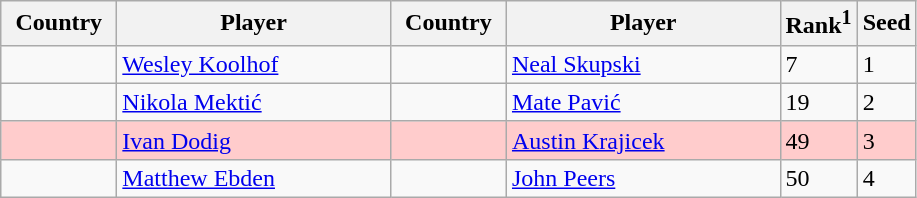<table class="sortable wikitable">
<tr>
<th width="70">Country</th>
<th width="175">Player</th>
<th width="70">Country</th>
<th width="175">Player</th>
<th>Rank<sup>1</sup></th>
<th>Seed</th>
</tr>
<tr>
<td></td>
<td><a href='#'>Wesley Koolhof</a></td>
<td></td>
<td><a href='#'>Neal Skupski</a></td>
<td>7</td>
<td>1</td>
</tr>
<tr>
<td></td>
<td><a href='#'>Nikola Mektić</a></td>
<td></td>
<td><a href='#'>Mate Pavić</a></td>
<td>19</td>
<td>2</td>
</tr>
<tr style="background:#fcc;">
<td></td>
<td><a href='#'>Ivan Dodig</a></td>
<td></td>
<td><a href='#'>Austin Krajicek</a></td>
<td>49</td>
<td>3</td>
</tr>
<tr>
<td></td>
<td><a href='#'>Matthew Ebden</a></td>
<td></td>
<td><a href='#'>John Peers</a></td>
<td>50</td>
<td>4</td>
</tr>
</table>
